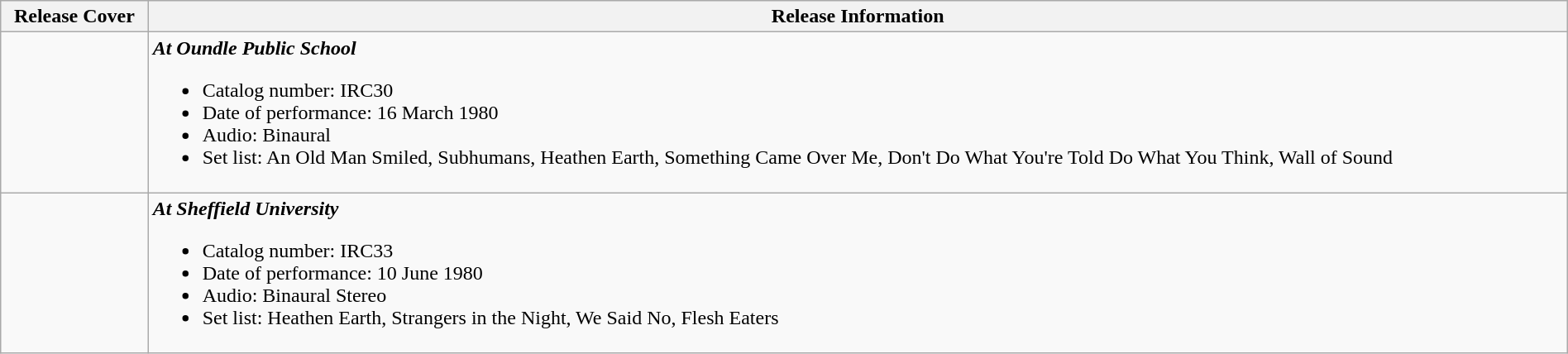<table class="wikitable" style="width:100%;">
<tr>
<th align="left">Release Cover</th>
<th align="left">Release Information</th>
</tr>
<tr>
<td align="left"></td>
<td align="left"><strong><em>At Oundle Public School</em></strong><br><ul><li>Catalog number: IRC30</li><li>Date of performance: 16 March 1980</li><li>Audio: Binaural</li><li>Set list: An Old Man Smiled, Subhumans, Heathen Earth, Something Came Over Me, Don't Do What You're Told Do What You Think, Wall of Sound</li></ul></td>
</tr>
<tr>
<td align="left"></td>
<td align="left"><strong><em>At Sheffield University</em></strong><br><ul><li>Catalog number: IRC33</li><li>Date of performance: 10 June 1980</li><li>Audio: Binaural Stereo</li><li>Set list: Heathen Earth, Strangers in the Night, We Said No, Flesh Eaters</li></ul></td>
</tr>
</table>
